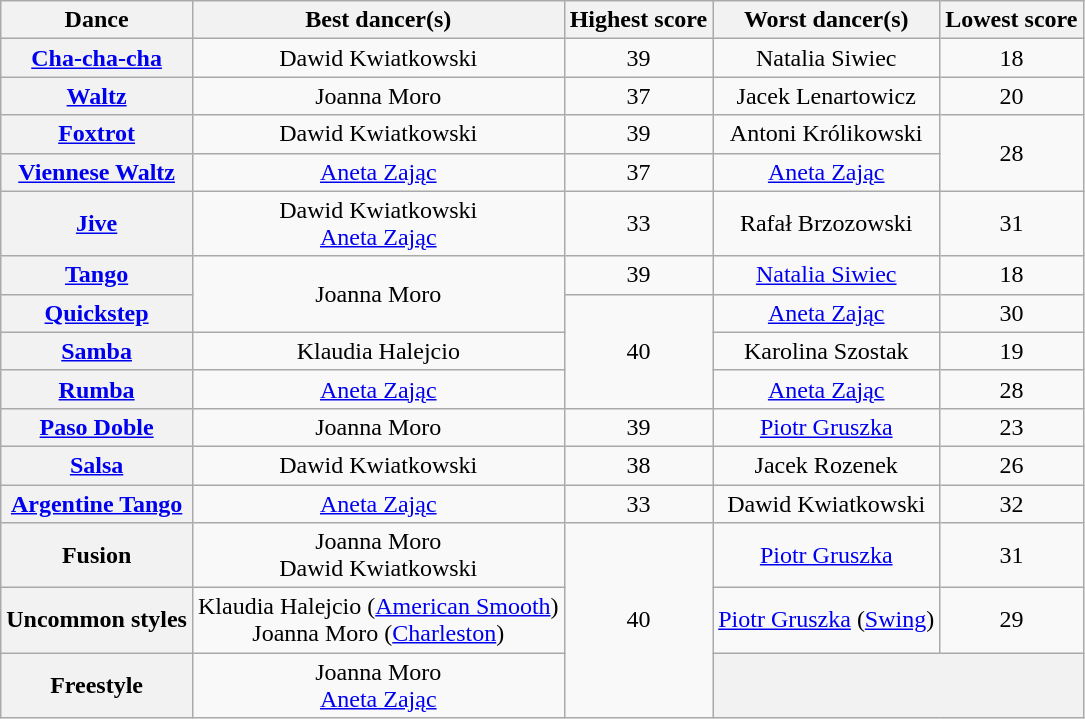<table class="wikitable sortable" style="text-align:center;">
<tr>
<th>Dance</th>
<th>Best dancer(s)</th>
<th>Highest score</th>
<th>Worst dancer(s)</th>
<th>Lowest score</th>
</tr>
<tr>
<th><a href='#'>Cha-cha-cha</a></th>
<td>Dawid Kwiatkowski</td>
<td>39</td>
<td>Natalia Siwiec</td>
<td>18</td>
</tr>
<tr>
<th><a href='#'>Waltz</a></th>
<td>Joanna Moro</td>
<td>37</td>
<td>Jacek Lenartowicz</td>
<td>20</td>
</tr>
<tr>
<th><a href='#'>Foxtrot</a></th>
<td>Dawid Kwiatkowski</td>
<td>39</td>
<td>Antoni Królikowski</td>
<td rowspan="2">28</td>
</tr>
<tr>
<th><a href='#'>Viennese Waltz</a></th>
<td><a href='#'>Aneta Zając</a></td>
<td>37</td>
<td><a href='#'>Aneta Zając</a></td>
</tr>
<tr>
<th><a href='#'>Jive</a></th>
<td>Dawid Kwiatkowski<br><a href='#'>Aneta Zając</a></td>
<td>33</td>
<td>Rafał Brzozowski</td>
<td>31</td>
</tr>
<tr>
<th><a href='#'>Tango</a></th>
<td rowspan="2">Joanna Moro</td>
<td>39</td>
<td><a href='#'>Natalia Siwiec</a></td>
<td>18</td>
</tr>
<tr>
<th><a href='#'>Quickstep</a></th>
<td rowspan="3">40</td>
<td><a href='#'>Aneta Zając</a></td>
<td>30</td>
</tr>
<tr>
<th><a href='#'>Samba</a></th>
<td>Klaudia Halejcio</td>
<td>Karolina Szostak</td>
<td>19</td>
</tr>
<tr>
<th><a href='#'>Rumba</a></th>
<td><a href='#'>Aneta Zając</a></td>
<td><a href='#'>Aneta Zając</a></td>
<td>28</td>
</tr>
<tr>
<th><a href='#'>Paso Doble</a></th>
<td>Joanna Moro</td>
<td>39</td>
<td><a href='#'>Piotr Gruszka</a></td>
<td>23</td>
</tr>
<tr>
<th><a href='#'>Salsa</a></th>
<td>Dawid Kwiatkowski</td>
<td>38</td>
<td>Jacek Rozenek</td>
<td>26</td>
</tr>
<tr>
<th><a href='#'>Argentine Tango</a></th>
<td><a href='#'>Aneta Zając</a></td>
<td>33</td>
<td>Dawid Kwiatkowski</td>
<td>32</td>
</tr>
<tr>
<th>Fusion</th>
<td>Joanna Moro<br>Dawid Kwiatkowski</td>
<td rowspan="3">40</td>
<td><a href='#'>Piotr Gruszka</a></td>
<td>31</td>
</tr>
<tr>
<th>Uncommon styles</th>
<td>Klaudia Halejcio (<a href='#'>American Smooth</a>)<br>Joanna Moro (<a href='#'>Charleston</a>)</td>
<td><a href='#'>Piotr Gruszka</a> (<a href='#'>Swing</a>)</td>
<td>29</td>
</tr>
<tr>
<th>Freestyle</th>
<td>Joanna Moro<br><a href='#'>Aneta Zając</a></td>
<th colspan="2"></th>
</tr>
</table>
